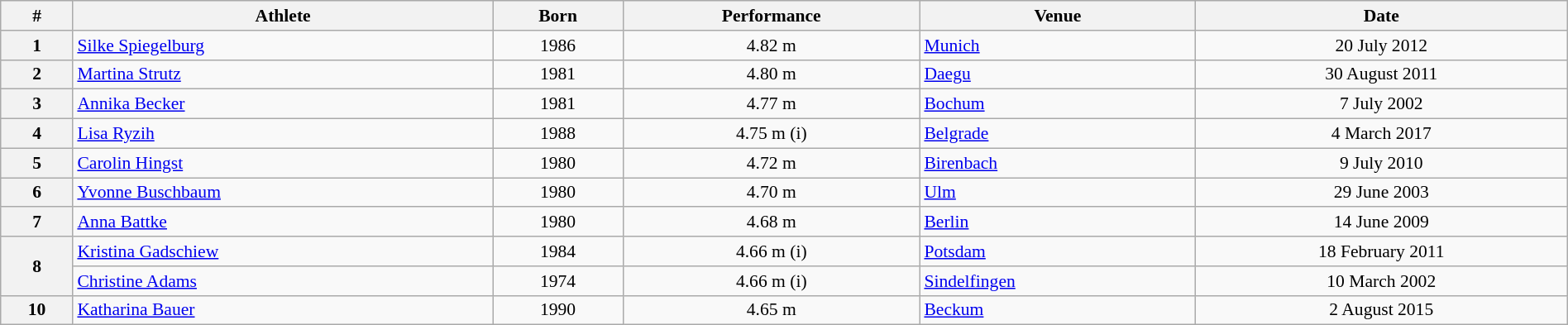<table class="wikitable" width=100% style="font-size:90%; text-align:center;">
<tr>
<th>#</th>
<th>Athlete</th>
<th>Born</th>
<th>Performance</th>
<th>Venue</th>
<th>Date</th>
</tr>
<tr>
<th>1</th>
<td align=left><a href='#'>Silke Spiegelburg</a></td>
<td>1986</td>
<td>4.82 m</td>
<td align=left> <a href='#'>Munich</a></td>
<td>20 July 2012</td>
</tr>
<tr>
<th>2</th>
<td align=left><a href='#'>Martina Strutz</a></td>
<td>1981</td>
<td>4.80 m</td>
<td align=left> <a href='#'>Daegu</a></td>
<td>30 August 2011</td>
</tr>
<tr>
<th>3</th>
<td align=left><a href='#'>Annika Becker</a></td>
<td>1981</td>
<td>4.77 m</td>
<td align=left> <a href='#'>Bochum</a></td>
<td>7 July 2002</td>
</tr>
<tr>
<th>4</th>
<td align=left><a href='#'>Lisa Ryzih</a></td>
<td>1988</td>
<td>4.75 m (i)</td>
<td align=left> <a href='#'>Belgrade</a></td>
<td>4 March 2017</td>
</tr>
<tr>
<th>5</th>
<td align=left><a href='#'>Carolin Hingst</a></td>
<td>1980</td>
<td>4.72 m</td>
<td align=left> <a href='#'>Birenbach</a></td>
<td>9 July 2010</td>
</tr>
<tr>
<th>6</th>
<td align=left><a href='#'>Yvonne Buschbaum</a></td>
<td>1980</td>
<td>4.70 m</td>
<td align=left> <a href='#'>Ulm</a></td>
<td>29 June 2003</td>
</tr>
<tr>
<th>7</th>
<td align=left><a href='#'>Anna Battke</a></td>
<td>1980</td>
<td>4.68 m</td>
<td align=left> <a href='#'>Berlin</a></td>
<td>14 June 2009</td>
</tr>
<tr>
<th rowspan=2>8</th>
<td align=left><a href='#'>Kristina Gadschiew</a></td>
<td>1984</td>
<td>4.66 m (i)</td>
<td align=left> <a href='#'>Potsdam</a></td>
<td>18 February 2011</td>
</tr>
<tr>
<td align=left><a href='#'>Christine Adams</a></td>
<td>1974</td>
<td>4.66 m (i)</td>
<td align=left> <a href='#'>Sindelfingen</a></td>
<td>10 March 2002</td>
</tr>
<tr>
<th>10</th>
<td align=left><a href='#'>Katharina Bauer</a></td>
<td>1990</td>
<td>4.65 m</td>
<td align=left> <a href='#'>Beckum</a></td>
<td>2 August 2015</td>
</tr>
</table>
